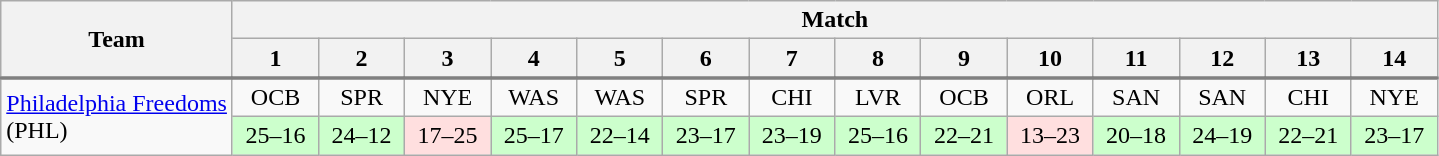<table class="wikitable nowrap" style=text-align:center>
<tr>
<th rowspan="2">Team</th>
<th colspan="14">Match</th>
</tr>
<tr>
<th width=50>1</th>
<th width=50>2</th>
<th width=50>3</th>
<th width=50>4</th>
<th width=50>5</th>
<th width=50>6</th>
<th width=50>7</th>
<th width=50>8</th>
<th width=50>9</th>
<th width=50>10</th>
<th width=50>11</th>
<th width=50>12</th>
<th width=50>13</th>
<th width=50>14<br></th>
</tr>
<tr style="border-top:2px solid gray;">
</tr>
<tr style="border-top:2px solid gray;">
<td rowspan="2" align="left"><a href='#'>Philadelphia Freedoms</a> <br> (PHL)</td>
<td>OCB</td>
<td>SPR</td>
<td>NYE</td>
<td>WAS</td>
<td>WAS</td>
<td>SPR</td>
<td>CHI</td>
<td>LVR</td>
<td>OCB</td>
<td>ORL</td>
<td>SAN</td>
<td>SAN</td>
<td>CHI</td>
<td>NYE</td>
</tr>
<tr>
<td bgcolor=ccffcc>25–16</td>
<td bgcolor=ccffcc>24–12</td>
<td bgcolor=ffdfdf>17–25</td>
<td bgcolor=ccffcc>25–17</td>
<td bgcolor=ccffcc>22–14</td>
<td bgcolor=ccffcc>23–17</td>
<td bgcolor=ccffcc>23–19</td>
<td bgcolor=ccffcc>25–16</td>
<td bgcolor=ccffcc>22–21</td>
<td bgcolor=ffdfdf>13–23</td>
<td bgcolor=ccffcc>20–18</td>
<td bgcolor=ccffcc>24–19</td>
<td bgcolor=ccffcc>22–21</td>
<td bgcolor=ccffcc>23–17</td>
</tr>
</table>
